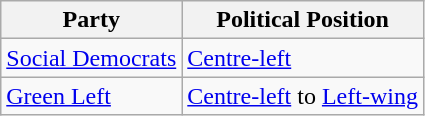<table class="wikitable mw-collapsible mw-collapsed">
<tr>
<th>Party</th>
<th>Political Position</th>
</tr>
<tr>
<td><a href='#'>Social Democrats</a></td>
<td><a href='#'>Centre-left</a></td>
</tr>
<tr>
<td><a href='#'>Green Left</a></td>
<td><a href='#'>Centre-left</a> to <a href='#'>Left-wing</a></td>
</tr>
</table>
